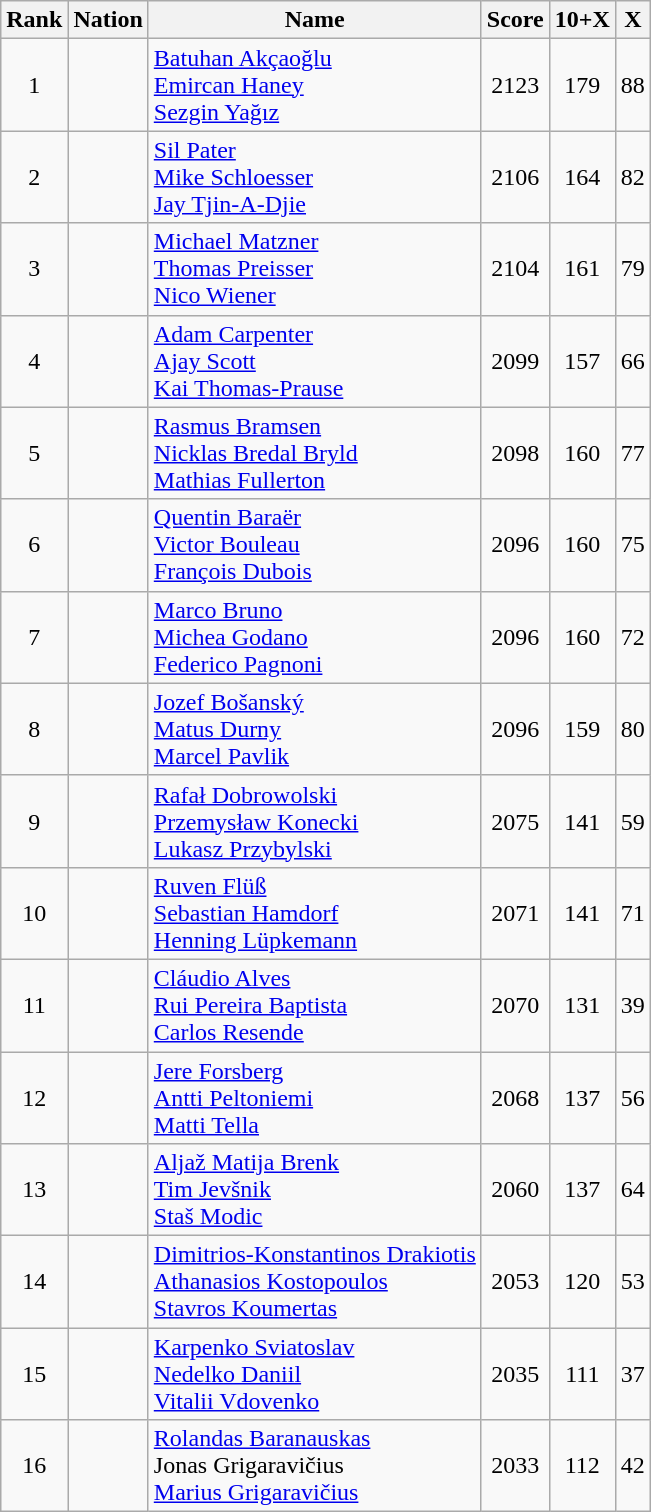<table class="wikitable sortable" style="text-align:center">
<tr>
<th>Rank</th>
<th>Nation</th>
<th>Name</th>
<th>Score</th>
<th>10+X</th>
<th>X</th>
</tr>
<tr>
<td>1</td>
<td align=left></td>
<td align=left><a href='#'>Batuhan Akçaoğlu</a><br><a href='#'>Emircan Haney</a><br><a href='#'>Sezgin Yağız</a></td>
<td>2123</td>
<td>179</td>
<td>88</td>
</tr>
<tr>
<td>2</td>
<td align=left></td>
<td align=left><a href='#'>Sil Pater</a><br><a href='#'>Mike Schloesser</a><br><a href='#'>Jay Tjin-A-Djie</a></td>
<td>2106</td>
<td>164</td>
<td>82</td>
</tr>
<tr>
<td>3</td>
<td align=left></td>
<td align=left><a href='#'>Michael Matzner</a><br><a href='#'>Thomas Preisser</a><br><a href='#'>Nico Wiener</a></td>
<td>2104</td>
<td>161</td>
<td>79</td>
</tr>
<tr>
<td>4</td>
<td align=left></td>
<td align=left><a href='#'>Adam Carpenter</a><br><a href='#'>Ajay Scott</a><br><a href='#'>Kai Thomas-Prause</a></td>
<td>2099</td>
<td>157</td>
<td>66</td>
</tr>
<tr>
<td>5</td>
<td align=left></td>
<td align=left><a href='#'>Rasmus Bramsen</a><br><a href='#'>Nicklas Bredal Bryld</a><br><a href='#'>Mathias Fullerton</a></td>
<td>2098</td>
<td>160</td>
<td>77</td>
</tr>
<tr>
<td>6</td>
<td align=left></td>
<td align=left><a href='#'>Quentin Baraër</a><br><a href='#'>Victor Bouleau</a><br><a href='#'>François Dubois</a></td>
<td>2096</td>
<td>160</td>
<td>75</td>
</tr>
<tr>
<td>7</td>
<td align=left></td>
<td align=left><a href='#'>Marco Bruno</a><br><a href='#'>Michea Godano</a><br><a href='#'>Federico Pagnoni</a></td>
<td>2096</td>
<td>160</td>
<td>72</td>
</tr>
<tr>
<td>8</td>
<td align=left></td>
<td align=left><a href='#'>Jozef Bošanský</a><br><a href='#'>Matus Durny</a><br><a href='#'>Marcel Pavlik</a></td>
<td>2096</td>
<td>159</td>
<td>80</td>
</tr>
<tr>
<td>9</td>
<td align=left></td>
<td align=left><a href='#'>Rafał Dobrowolski</a><br><a href='#'>Przemysław Konecki</a><br><a href='#'>Lukasz Przybylski</a></td>
<td>2075</td>
<td>141</td>
<td>59</td>
</tr>
<tr>
<td>10</td>
<td align=left></td>
<td align=left><a href='#'>Ruven Flüß</a><br><a href='#'>Sebastian Hamdorf</a><br><a href='#'>Henning Lüpkemann</a></td>
<td>2071</td>
<td>141</td>
<td>71</td>
</tr>
<tr>
<td>11</td>
<td align=left></td>
<td align=left><a href='#'>Cláudio Alves</a><br><a href='#'>Rui Pereira Baptista</a><br><a href='#'>Carlos Resende</a></td>
<td>2070</td>
<td>131</td>
<td>39</td>
</tr>
<tr>
<td>12</td>
<td align=left></td>
<td align=left><a href='#'>Jere Forsberg</a><br><a href='#'>Antti Peltoniemi</a><br><a href='#'>Matti Tella</a></td>
<td>2068</td>
<td>137</td>
<td>56</td>
</tr>
<tr>
<td>13</td>
<td align=left></td>
<td align=left><a href='#'>Aljaž Matija Brenk</a><br><a href='#'>Tim Jevšnik</a><br><a href='#'>Staš Modic</a></td>
<td>2060</td>
<td>137</td>
<td>64</td>
</tr>
<tr>
<td>14</td>
<td align=left></td>
<td align=left><a href='#'>Dimitrios-Konstantinos Drakiotis</a><br><a href='#'>Athanasios Kostopoulos</a><br><a href='#'>Stavros Koumertas</a></td>
<td>2053</td>
<td>120</td>
<td>53</td>
</tr>
<tr>
<td>15</td>
<td align=left></td>
<td align=left><a href='#'>Karpenko Sviatoslav</a><br><a href='#'>Nedelko Daniil</a><br><a href='#'>Vitalii Vdovenko</a></td>
<td>2035</td>
<td>111</td>
<td>37</td>
</tr>
<tr>
<td>16</td>
<td align=left></td>
<td align=left><a href='#'>Rolandas Baranauskas</a><br>Jonas Grigaravičius<br><a href='#'>Marius Grigaravičius</a></td>
<td>2033</td>
<td>112</td>
<td>42</td>
</tr>
</table>
